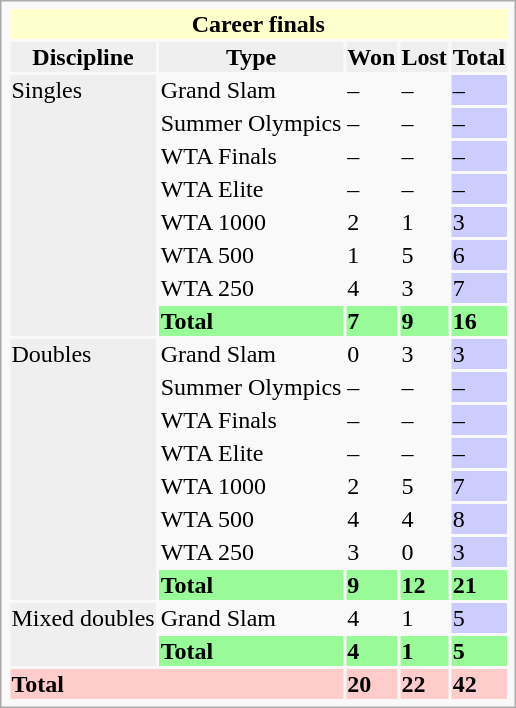<table class="infobox vcard vevent nowrap">
<tr bgcolor=ffffcc>
<th colspan=5>Career finals</th>
</tr>
<tr style=background:#efefef>
<th>Discipline</th>
<th>Type</th>
<th>Won</th>
<th>Lost</th>
<th>Total</th>
</tr>
<tr>
<td rowspan="8" style="background:#efefef">Singles</td>
<td>Grand Slam</td>
<td>–</td>
<td>–</td>
<td bgcolor="CCCCFF">–</td>
</tr>
<tr>
<td>Summer Olympics</td>
<td>–</td>
<td>–</td>
<td bgcolor="CCCCFF">–</td>
</tr>
<tr>
<td>WTA Finals</td>
<td>–</td>
<td>–</td>
<td bgcolor="CCCCFF">–</td>
</tr>
<tr>
<td>WTA Elite</td>
<td>–</td>
<td>–</td>
<td bgcolor="CCCCFF">–</td>
</tr>
<tr>
<td>WTA 1000</td>
<td>2</td>
<td>1</td>
<td bgcolor="CCCCFF">3</td>
</tr>
<tr>
<td>WTA 500</td>
<td>1</td>
<td>5</td>
<td bgcolor="CCCCFF">6</td>
</tr>
<tr>
<td>WTA 250</td>
<td>4</td>
<td>3</td>
<td bgcolor="CCCCFF">7</td>
</tr>
<tr bgcolor=98FB98  style=font-weight:bold>
<td>Total</td>
<td>7</td>
<td>9</td>
<td>16</td>
</tr>
<tr>
<td rowspan="8" style="background:#efefef">Doubles</td>
<td>Grand Slam</td>
<td>0</td>
<td>3</td>
<td bgcolor=CCCCFF>3</td>
</tr>
<tr>
<td>Summer Olympics</td>
<td>–</td>
<td>–</td>
<td bgcolor="CCCCFF">–</td>
</tr>
<tr>
<td>WTA Finals</td>
<td>–</td>
<td>–</td>
<td bgcolor="CCCCFF">–</td>
</tr>
<tr>
<td>WTA Elite</td>
<td>–</td>
<td>–</td>
<td bgcolor="CCCCFF">–</td>
</tr>
<tr>
<td>WTA 1000</td>
<td>2</td>
<td>5</td>
<td bgcolor="CCCCFF">7</td>
</tr>
<tr>
<td>WTA 500</td>
<td>4</td>
<td>4</td>
<td bgcolor="CCCCFF">8</td>
</tr>
<tr>
<td>WTA 250</td>
<td>3</td>
<td>0</td>
<td bgcolor="CCCCFF">3</td>
</tr>
<tr bgcolor=98FB98  style=font-weight:bold>
<td>Total</td>
<td>9</td>
<td>12</td>
<td>21</td>
</tr>
<tr>
<td rowspan=2 style=background:#efefef>Mixed doubles</td>
<td>Grand Slam</td>
<td>4</td>
<td>1</td>
<td bgcolor=CCCCFF>5</td>
</tr>
<tr bgcolor=98FB98  style=font-weight:bold>
<td>Total</td>
<td>4</td>
<td>1</td>
<td>5</td>
</tr>
<tr bgcolor=FFCCCC style=font-weight:bold>
<td colspan=2>Total</td>
<td>20</td>
<td>22</td>
<td>42</td>
</tr>
</table>
